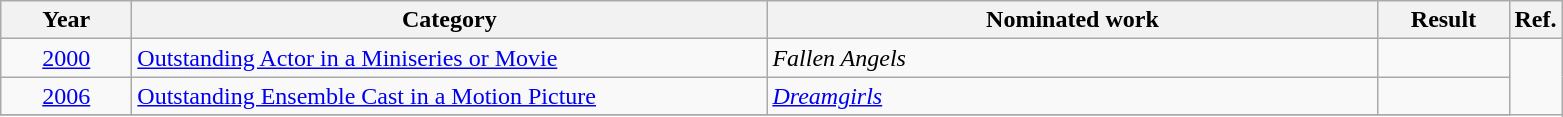<table class=wikitable>
<tr>
<th scope="col" style="width:5em;">Year</th>
<th scope="col" style="width:26em;">Category</th>
<th scope="col" style="width:25em;">Nominated work</th>
<th scope="col" style="width:5em;">Result</th>
<th>Ref.</th>
</tr>
<tr>
<td style="text-align:center;"><a href='#'>2000</a></td>
<td><a href='#'>Outstanding Actor in a Miniseries or Movie</a></td>
<td><em>Fallen Angels</em></td>
<td></td>
</tr>
<tr>
<td style="text-align:center;"><a href='#'>2006</a></td>
<td><a href='#'>Outstanding Ensemble Cast in a Motion Picture</a></td>
<td><em><a href='#'>Dreamgirls</a></em></td>
<td></td>
</tr>
<tr>
</tr>
</table>
